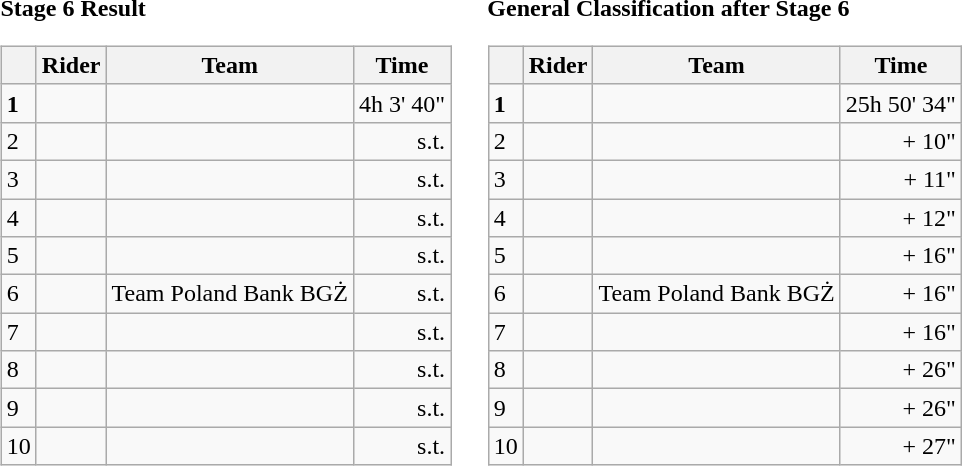<table>
<tr>
<td><strong>Stage 6 Result</strong><br><table class="wikitable">
<tr>
<th></th>
<th>Rider</th>
<th>Team</th>
<th>Time</th>
</tr>
<tr>
<td><strong>1 </strong></td>
<td><strong> </strong></td>
<td><strong> </strong></td>
<td align="right">4h 3' 40"</td>
</tr>
<tr>
<td>2</td>
<td> </td>
<td></td>
<td align="right">s.t.</td>
</tr>
<tr>
<td>3</td>
<td></td>
<td></td>
<td align="right">s.t.</td>
</tr>
<tr>
<td>4</td>
<td></td>
<td></td>
<td align="right">s.t.</td>
</tr>
<tr>
<td>5</td>
<td></td>
<td></td>
<td align="right">s.t.</td>
</tr>
<tr>
<td>6</td>
<td></td>
<td>Team Poland Bank BGŻ</td>
<td align="right">s.t.</td>
</tr>
<tr>
<td>7</td>
<td></td>
<td></td>
<td align="right">s.t.</td>
</tr>
<tr>
<td>8</td>
<td></td>
<td></td>
<td align="right">s.t.</td>
</tr>
<tr>
<td>9</td>
<td></td>
<td></td>
<td align="right">s.t.</td>
</tr>
<tr>
<td>10</td>
<td></td>
<td></td>
<td align="right">s.t.</td>
</tr>
</table>
</td>
<td></td>
<td><strong>General Classification after Stage 6</strong><br><table class="wikitable">
<tr>
<th></th>
<th>Rider</th>
<th>Team</th>
<th>Time</th>
</tr>
<tr>
<td><strong>1 </strong></td>
<td><strong> </strong> </td>
<td><strong></strong></td>
<td align="right">25h 50' 34"</td>
</tr>
<tr>
<td>2</td>
<td></td>
<td></td>
<td align="right">+ 10"</td>
</tr>
<tr>
<td>3</td>
<td></td>
<td></td>
<td align="right">+ 11"</td>
</tr>
<tr>
<td>4</td>
<td></td>
<td></td>
<td align="right">+ 12"</td>
</tr>
<tr>
<td>5</td>
<td></td>
<td></td>
<td align="right">+ 16"</td>
</tr>
<tr>
<td>6</td>
<td> </td>
<td>Team Poland Bank BGŻ</td>
<td align="right">+ 16"</td>
</tr>
<tr>
<td>7</td>
<td></td>
<td></td>
<td align="right">+ 16"</td>
</tr>
<tr>
<td>8</td>
<td></td>
<td></td>
<td align="right">+ 26"</td>
</tr>
<tr>
<td>9</td>
<td> </td>
<td></td>
<td align="right">+ 26"</td>
</tr>
<tr>
<td>10</td>
<td></td>
<td></td>
<td align="right">+ 27"</td>
</tr>
</table>
</td>
</tr>
</table>
